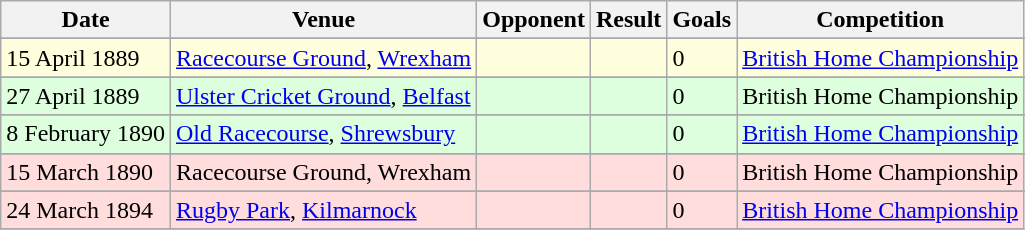<table class="wikitable">
<tr>
<th>Date</th>
<th>Venue</th>
<th>Opponent</th>
<th>Result</th>
<th>Goals</th>
<th>Competition</th>
</tr>
<tr>
</tr>
<tr bgcolor="#ffffdd">
<td>15 April 1889</td>
<td><a href='#'>Racecourse Ground</a>, <a href='#'>Wrexham</a></td>
<td></td>
<td></td>
<td>0</td>
<td><a href='#'>British Home Championship</a></td>
</tr>
<tr>
</tr>
<tr bgcolor="#ddffdd">
<td>27 April 1889</td>
<td><a href='#'>Ulster Cricket Ground</a>, <a href='#'>Belfast</a></td>
<td></td>
<td></td>
<td>0</td>
<td>British Home Championship</td>
</tr>
<tr>
</tr>
<tr bgcolor="#ddffdd">
<td>8 February 1890</td>
<td><a href='#'>Old Racecourse</a>, <a href='#'>Shrewsbury</a></td>
<td></td>
<td></td>
<td>0</td>
<td><a href='#'>British Home Championship</a></td>
</tr>
<tr>
</tr>
<tr bgcolor="#ffdddd">
<td>15 March 1890</td>
<td>Racecourse Ground, Wrexham</td>
<td></td>
<td></td>
<td>0</td>
<td>British Home Championship</td>
</tr>
<tr>
</tr>
<tr bgcolor="#ffdddd">
<td>24 March 1894</td>
<td><a href='#'>Rugby Park</a>, <a href='#'>Kilmarnock</a></td>
<td></td>
<td></td>
<td>0</td>
<td><a href='#'>British Home Championship</a></td>
</tr>
<tr>
</tr>
</table>
